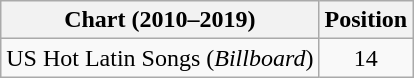<table class="wikitable">
<tr>
<th>Chart (2010–2019)</th>
<th>Position</th>
</tr>
<tr>
<td>US Hot Latin Songs (<em>Billboard</em>)</td>
<td style="text-align:center;">14</td>
</tr>
</table>
